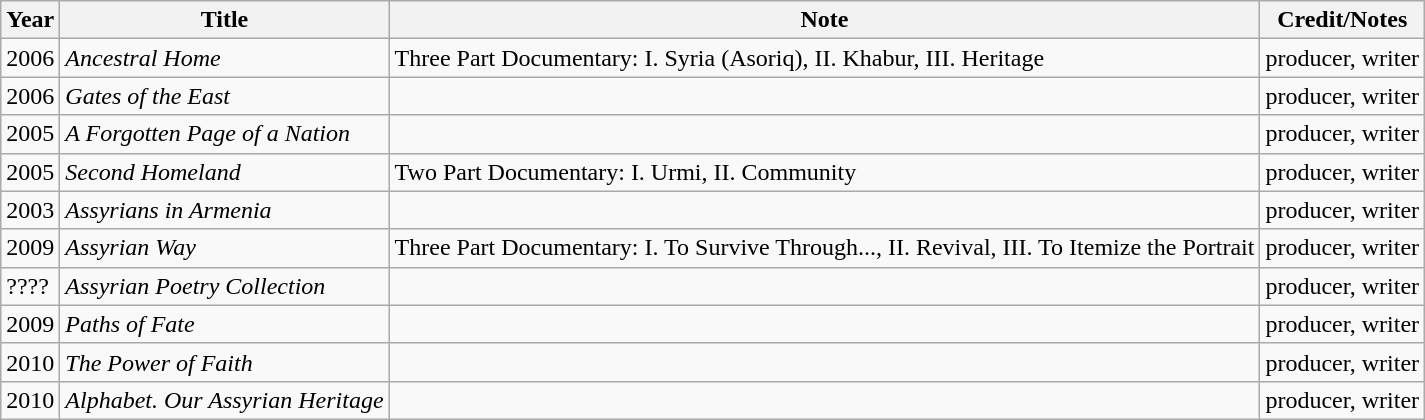<table class="wikitable sortable">
<tr>
<th>Year</th>
<th>Title</th>
<th>Note</th>
<th class="unsortable">Credit/Notes</th>
</tr>
<tr>
<td>2006</td>
<td><em>Ancestral Home</em></td>
<td>Three Part Documentary: I. Syria (Asoriq), II. Khabur, III. Heritage</td>
<td>producer, writer</td>
</tr>
<tr>
<td>2006</td>
<td><em>Gates of the East</em></td>
<td></td>
<td>producer, writer</td>
</tr>
<tr>
<td>2005</td>
<td><em>A Forgotten Page of a Nation</em></td>
<td></td>
<td>producer, writer</td>
</tr>
<tr>
<td>2005</td>
<td><em>Second Homeland</em></td>
<td>Two Part Documentary: I. Urmi, II. Community</td>
<td>producer, writer</td>
</tr>
<tr>
<td>2003</td>
<td><em>Assyrians in Armenia</em></td>
<td></td>
<td>producer, writer</td>
</tr>
<tr>
<td>2009</td>
<td><em>Assyrian Way</em></td>
<td>Three Part Documentary: I. To Survive Through..., II. Revival, III. To Itemize the Portrait</td>
<td>producer, writer</td>
</tr>
<tr>
<td>????</td>
<td><em>Assyrian Poetry Collection</em></td>
<td></td>
<td>producer, writer</td>
</tr>
<tr>
<td>2009</td>
<td><em>Paths of Fate</em></td>
<td></td>
<td>producer, writer</td>
</tr>
<tr>
<td>2010</td>
<td><em>The Power of Faith</em></td>
<td></td>
<td>producer, writer</td>
</tr>
<tr>
<td>2010</td>
<td><em>Alphabet. Our Assyrian Heritage</em></td>
<td></td>
<td>producer, writer</td>
</tr>
</table>
